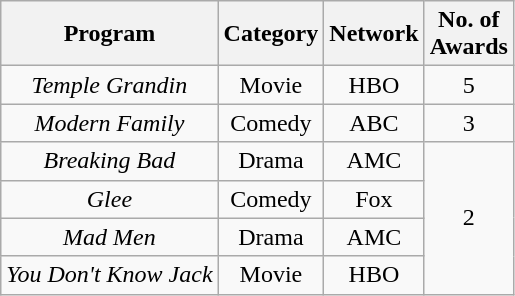<table class="wikitable">
<tr>
<th>Program</th>
<th>Category</th>
<th>Network</th>
<th>No. of<br>Awards</th>
</tr>
<tr style="text-align:center">
<td><em>Temple Grandin</em></td>
<td>Movie</td>
<td>HBO</td>
<td>5</td>
</tr>
<tr style="text-align:center">
<td><em>Modern Family</em></td>
<td>Comedy</td>
<td>ABC</td>
<td>3</td>
</tr>
<tr style="text-align:center">
<td><em>Breaking Bad</em></td>
<td>Drama</td>
<td>AMC</td>
<td rowspan="4">2</td>
</tr>
<tr style="text-align:center">
<td><em>Glee</em></td>
<td>Comedy</td>
<td>Fox</td>
</tr>
<tr style="text-align:center">
<td><em>Mad Men</em></td>
<td>Drama</td>
<td>AMC</td>
</tr>
<tr style="text-align:center">
<td><em>You Don't Know Jack</em></td>
<td>Movie</td>
<td>HBO</td>
</tr>
</table>
